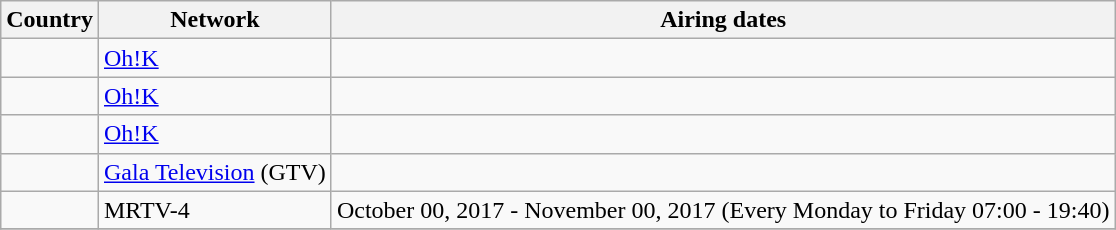<table class="wikitable">
<tr>
<th>Country</th>
<th>Network</th>
<th>Airing dates</th>
</tr>
<tr>
<td></td>
<td><a href='#'>Oh!K</a></td>
<td></td>
</tr>
<tr>
<td></td>
<td><a href='#'>Oh!K</a></td>
<td></td>
</tr>
<tr>
<td></td>
<td><a href='#'>Oh!K</a></td>
<td></td>
</tr>
<tr>
<td></td>
<td><a href='#'>Gala Television</a> (GTV)</td>
<td></td>
</tr>
<tr>
<td></td>
<td>MRTV-4</td>
<td>October 00, 2017 - November 00, 2017 (Every Monday to Friday 07:00 - 19:40)</td>
</tr>
<tr>
</tr>
</table>
